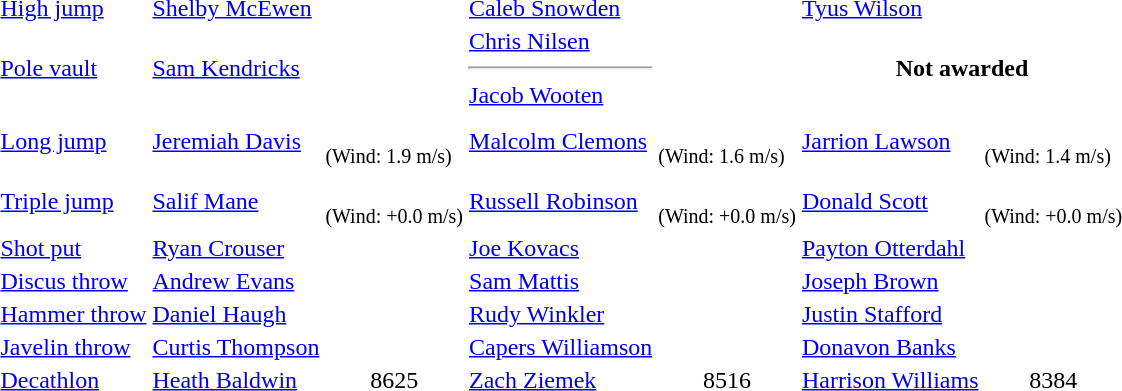<table>
<tr>
<td><a href='#'>High jump</a></td>
<td><a href='#'>Shelby McEwen</a></td>
<td></td>
<td><a href='#'>Caleb Snowden</a></td>
<td></td>
<td><a href='#'>Tyus Wilson</a></td>
<td></td>
</tr>
<tr>
<td><a href='#'>Pole vault</a></td>
<td><a href='#'>Sam Kendricks</a></td>
<td> </td>
<td><a href='#'>Chris Nilsen</a><hr><a href='#'>Jacob Wooten</a></td>
<td></td>
<th colspan=2>Not awarded</th>
</tr>
<tr>
<td><a href='#'>Long jump</a></td>
<td><a href='#'>Jeremiah Davis</a></td>
<td><br><small>(Wind: 1.9 m/s)</small></td>
<td><a href='#'>Malcolm Clemons</a></td>
<td><br><small>(Wind: 1.6 m/s)</small></td>
<td><a href='#'>Jarrion Lawson</a></td>
<td><br><small>(Wind: 1.4 m/s)</small></td>
</tr>
<tr>
<td><a href='#'>Triple jump</a></td>
<td><a href='#'>Salif Mane</a></td>
<td><br><small>(Wind: +0.0 m/s)</small></td>
<td><a href='#'>Russell Robinson</a></td>
<td><br><small>(Wind: +0.0 m/s)</small></td>
<td><a href='#'>Donald Scott</a></td>
<td><br><small>(Wind: +0.0 m/s)</small></td>
</tr>
<tr>
<td><a href='#'>Shot put</a></td>
<td><a href='#'>Ryan Crouser</a></td>
<td></td>
<td><a href='#'>Joe Kovacs</a></td>
<td></td>
<td><a href='#'>Payton Otterdahl</a></td>
<td></td>
</tr>
<tr>
<td><a href='#'>Discus throw</a></td>
<td><a href='#'>Andrew Evans</a></td>
<td></td>
<td><a href='#'>Sam Mattis</a></td>
<td></td>
<td><a href='#'>Joseph Brown</a></td>
<td></td>
</tr>
<tr>
<td><a href='#'>Hammer throw</a></td>
<td><a href='#'>Daniel Haugh</a></td>
<td></td>
<td><a href='#'>Rudy Winkler</a></td>
<td></td>
<td><a href='#'>Justin Stafford</a></td>
<td></td>
</tr>
<tr>
<td><a href='#'>Javelin throw</a></td>
<td><a href='#'>Curtis Thompson</a></td>
<td></td>
<td><a href='#'>Capers Williamson</a></td>
<td></td>
<td><a href='#'>Donavon Banks</a></td>
<td></td>
</tr>
<tr>
<td><a href='#'>Decathlon</a></td>
<td><a href='#'>Heath Baldwin</a></td>
<td align=center>8625</td>
<td><a href='#'>Zach Ziemek</a></td>
<td align=center>8516</td>
<td><a href='#'>Harrison Williams</a></td>
<td align=center>8384</td>
</tr>
</table>
